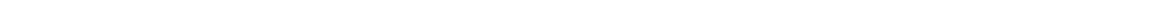<table style="width:1000px; text-align:center;">
<tr style="color:white;">
<td style="background:"><strong>48.86</strong>%</td>
<td style="background:">39.16%</td>
<td style="background:">2.5%</td>
<td style="background:">6.9%</td>
<td style="background:"></td>
<td style="background:"></td>
</tr>
<tr>
<td></td>
<td></td>
<td></td>
<td></td>
<td></td>
<td></td>
</tr>
</table>
